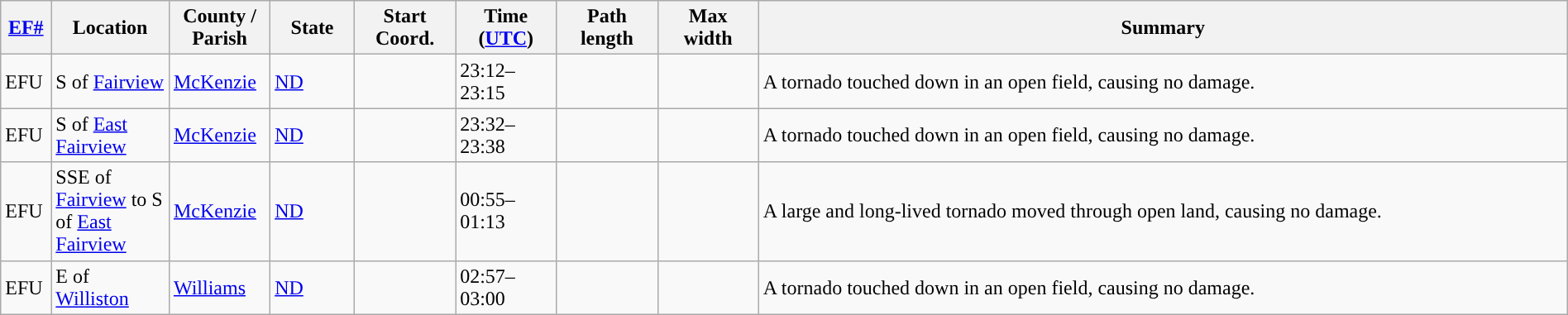<table class="wikitable sortable" style="width:100%;">
<tr>
<th scope="col"  style="width:3%; text-align:center;"><a href='#'>EF#</a></th>
<th scope="col"  style="width:7%; text-align:center;" class="unsortable">Location</th>
<th scope="col"  style="width:6%; text-align:center;" class="unsortable">County / Parish</th>
<th scope="col"  style="width:5%; text-align:center;">State</th>
<th scope="col"  style="width:6%; text-align:center;">Start Coord.</th>
<th scope="col"  style="width:6%; text-align:center;">Time (<a href='#'>UTC</a>)</th>
<th scope="col"  style="width:6%; text-align:center;">Path length</th>
<th scope="col"  style="width:6%; text-align:center;">Max width</th>
<th scope="col" class="unsortable" style="width:48%; text-align:center;">Summary</th>
</tr>
<tr>
<td>EFU</td>
<td>S of <a href='#'>Fairview</a></td>
<td><a href='#'>McKenzie</a></td>
<td><a href='#'>ND</a></td>
<td></td>
<td>23:12–23:15</td>
<td></td>
<td></td>
<td>A tornado touched down in an open field, causing no damage.</td>
</tr>
<tr>
<td>EFU</td>
<td>S of <a href='#'>East Fairview</a></td>
<td><a href='#'>McKenzie</a></td>
<td><a href='#'>ND</a></td>
<td></td>
<td>23:32–23:38</td>
<td></td>
<td></td>
<td>A tornado touched down in an open field, causing no damage.</td>
</tr>
<tr>
<td>EFU</td>
<td>SSE of <a href='#'>Fairview</a> to S of <a href='#'>East Fairview</a></td>
<td><a href='#'>McKenzie</a></td>
<td><a href='#'>ND</a></td>
<td></td>
<td>00:55–01:13</td>
<td></td>
<td></td>
<td>A large and long-lived tornado moved through open land, causing no damage.</td>
</tr>
<tr>
<td>EFU</td>
<td>E of <a href='#'>Williston</a></td>
<td><a href='#'>Williams</a></td>
<td><a href='#'>ND</a></td>
<td></td>
<td>02:57–03:00</td>
<td></td>
<td></td>
<td>A tornado touched down in an open field, causing no damage.</td>
</tr>
</table>
